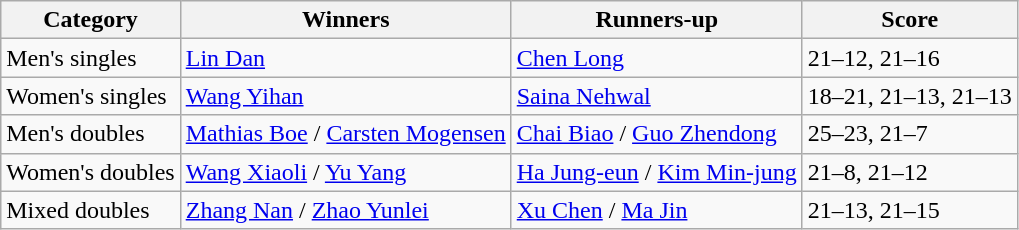<table class=wikitable style="white-space:nowrap;">
<tr>
<th>Category</th>
<th>Winners</th>
<th>Runners-up</th>
<th>Score</th>
</tr>
<tr>
<td>Men's singles</td>
<td> <a href='#'>Lin Dan</a></td>
<td> <a href='#'>Chen Long</a></td>
<td>21–12, 21–16</td>
</tr>
<tr>
<td>Women's singles</td>
<td> <a href='#'>Wang Yihan</a></td>
<td> <a href='#'>Saina Nehwal</a></td>
<td>18–21, 21–13, 21–13</td>
</tr>
<tr>
<td>Men's doubles</td>
<td> <a href='#'>Mathias Boe</a> / <a href='#'>Carsten Mogensen</a></td>
<td> <a href='#'>Chai Biao</a> / <a href='#'>Guo Zhendong</a></td>
<td>25–23, 21–7</td>
</tr>
<tr>
<td>Women's doubles</td>
<td> <a href='#'>Wang Xiaoli</a> / <a href='#'>Yu Yang</a></td>
<td> <a href='#'>Ha Jung-eun</a> / <a href='#'>Kim Min-jung</a></td>
<td>21–8, 21–12</td>
</tr>
<tr>
<td>Mixed doubles</td>
<td> <a href='#'>Zhang Nan</a> / <a href='#'>Zhao Yunlei</a></td>
<td> <a href='#'>Xu Chen</a> / <a href='#'>Ma Jin</a></td>
<td>21–13, 21–15</td>
</tr>
</table>
